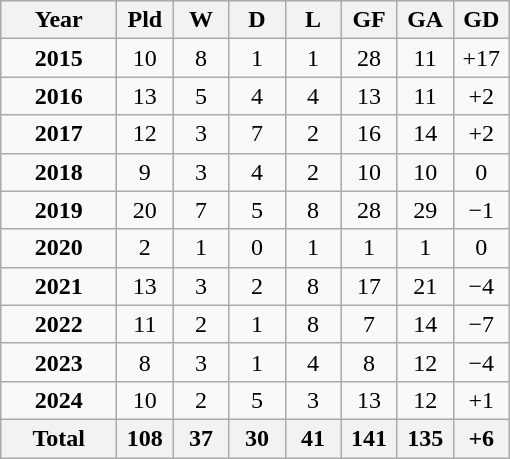<table class="wikitable" style="text-align: center;">
<tr>
<th width=70>Year</th>
<th width=30>Pld</th>
<th width=30>W</th>
<th width=30>D</th>
<th width=30>L</th>
<th width=30>GF</th>
<th width=30>GA</th>
<th width=30>GD</th>
</tr>
<tr>
<td><strong>2015</strong></td>
<td>10</td>
<td>8</td>
<td>1</td>
<td>1</td>
<td>28</td>
<td>11</td>
<td>+17</td>
</tr>
<tr>
<td><strong>2016</strong></td>
<td>13</td>
<td>5</td>
<td>4</td>
<td>4</td>
<td>13</td>
<td>11</td>
<td>+2</td>
</tr>
<tr>
<td><strong>2017</strong></td>
<td>12</td>
<td>3</td>
<td>7</td>
<td>2</td>
<td>16</td>
<td>14</td>
<td>+2</td>
</tr>
<tr>
<td><strong>2018</strong></td>
<td>9</td>
<td>3</td>
<td>4</td>
<td>2</td>
<td>10</td>
<td>10</td>
<td>0</td>
</tr>
<tr>
<td><strong>2019</strong></td>
<td>20</td>
<td>7</td>
<td>5</td>
<td>8</td>
<td>28</td>
<td>29</td>
<td>−1</td>
</tr>
<tr>
<td><strong>2020</strong></td>
<td>2</td>
<td>1</td>
<td>0</td>
<td>1</td>
<td>1</td>
<td>1</td>
<td>0</td>
</tr>
<tr>
<td><strong>2021</strong></td>
<td>13</td>
<td>3</td>
<td>2</td>
<td>8</td>
<td>17</td>
<td>21</td>
<td>−4</td>
</tr>
<tr>
<td><strong>2022</strong></td>
<td>11</td>
<td>2</td>
<td>1</td>
<td>8</td>
<td>7</td>
<td>14</td>
<td>−7</td>
</tr>
<tr>
<td><strong>2023</strong></td>
<td>8</td>
<td>3</td>
<td>1</td>
<td>4</td>
<td>8</td>
<td>12</td>
<td>−4</td>
</tr>
<tr>
<td><strong>2024</strong></td>
<td>10</td>
<td>2</td>
<td>5</td>
<td>3</td>
<td>13</td>
<td>12</td>
<td>+1</td>
</tr>
<tr>
<th>Total</th>
<th>108</th>
<th>37</th>
<th>30</th>
<th>41</th>
<th>141</th>
<th>135</th>
<th>+6</th>
</tr>
</table>
